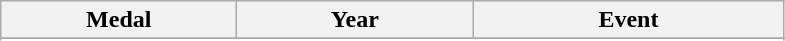<table class="wikitable">
<tr>
<th width=150>Medal</th>
<th width=150>Year</th>
<th width=200>Event</th>
</tr>
<tr>
</tr>
<tr>
</tr>
<tr>
</tr>
<tr>
</tr>
</table>
